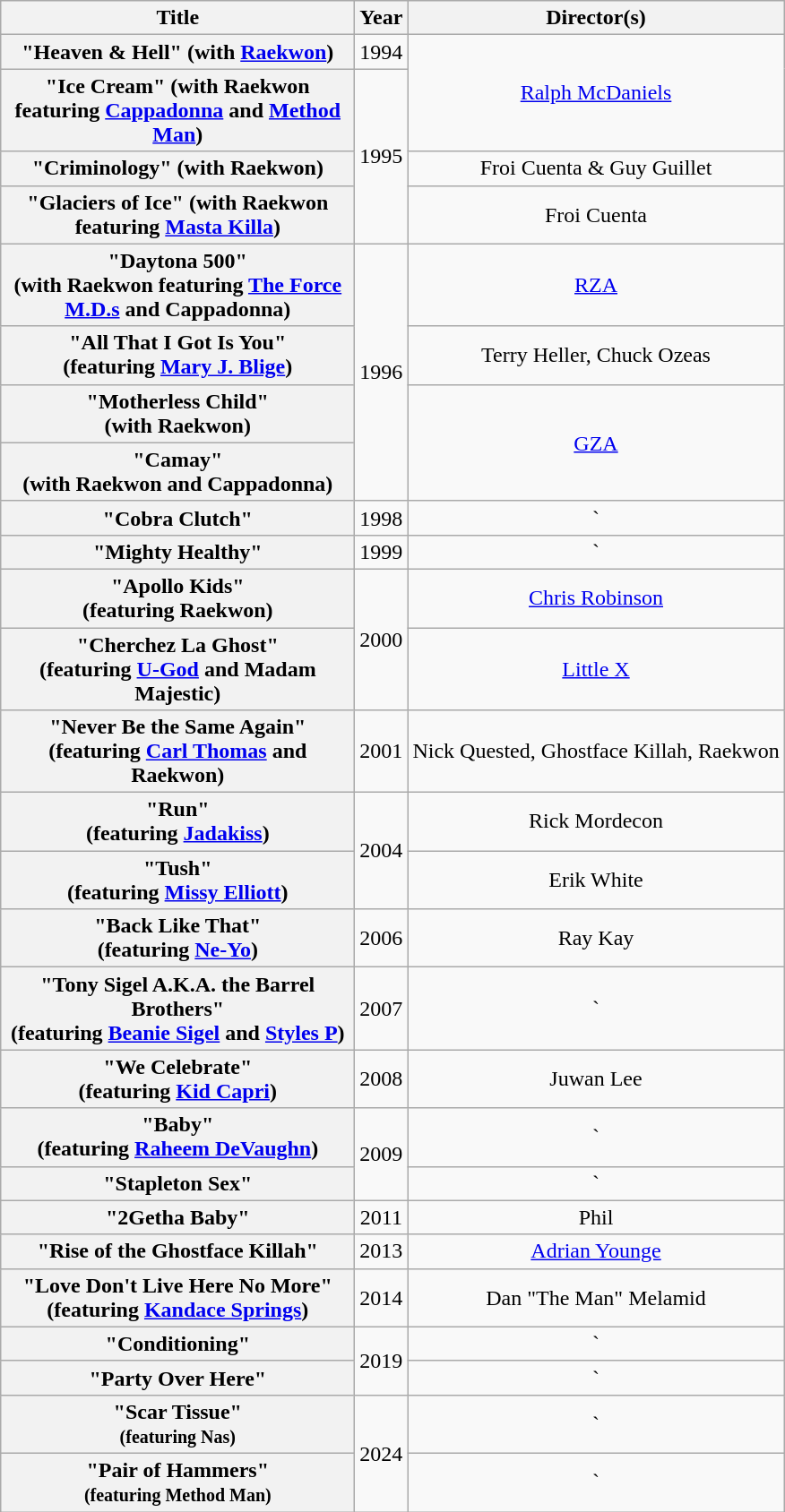<table class="wikitable plainrowheaders" style="text-align:center;">
<tr>
<th scope="col" style="width:16em;">Title</th>
<th scope="col">Year</th>
<th scope="col">Director(s)</th>
</tr>
<tr>
<th scope="row">"Heaven & Hell" <span>(with <a href='#'>Raekwon</a>)</span></th>
<td>1994</td>
<td rowspan="2"><a href='#'>Ralph McDaniels</a></td>
</tr>
<tr>
<th scope="row">"Ice Cream" <span>(with Raekwon featuring <a href='#'>Cappadonna</a> and <a href='#'>Method Man</a>)</span></th>
<td rowspan="3">1995</td>
</tr>
<tr>
<th scope="row">"Criminology" <span>(with Raekwon)</span></th>
<td>Froi Cuenta & Guy Guillet</td>
</tr>
<tr>
<th scope="row">"Glaciers of Ice" <span>(with Raekwon featuring <a href='#'>Masta Killa</a>)</span></th>
<td>Froi Cuenta</td>
</tr>
<tr>
<th scope="row">"Daytona 500"<br><span>(with Raekwon featuring <a href='#'>The Force M.D.s</a> and Cappadonna)</span></th>
<td rowspan="4">1996</td>
<td><a href='#'>RZA</a></td>
</tr>
<tr>
<th scope="row">"All That I Got Is You"<br><span>(featuring <a href='#'>Mary J. Blige</a>)</span></th>
<td>Terry Heller, Chuck Ozeas</td>
</tr>
<tr>
<th scope="row">"Motherless Child"<br><span>(with Raekwon)</span></th>
<td rowspan="2"><a href='#'>GZA</a></td>
</tr>
<tr>
<th scope="row">"Camay"<br><span>(with Raekwon and Cappadonna)</span></th>
</tr>
<tr>
<th scope="row">"Cobra Clutch"</th>
<td>1998</td>
<td>`</td>
</tr>
<tr>
<th scope="row">"Mighty Healthy"</th>
<td>1999</td>
<td>`</td>
</tr>
<tr>
<th scope="row">"Apollo Kids"<br><span>(featuring Raekwon)</span></th>
<td rowspan="2">2000</td>
<td><a href='#'>Chris Robinson</a></td>
</tr>
<tr>
<th scope="row">"Cherchez La Ghost"<br><span>(featuring <a href='#'>U-God</a> and Madam Majestic)</span></th>
<td><a href='#'>Little X</a></td>
</tr>
<tr>
<th scope="row">"Never Be the Same Again"<br><span>(featuring <a href='#'>Carl Thomas</a> and Raekwon)</span></th>
<td>2001</td>
<td>Nick Quested, Ghostface Killah, Raekwon</td>
</tr>
<tr>
<th scope="row">"Run"<br><span>(featuring <a href='#'>Jadakiss</a>)</span></th>
<td rowspan="2">2004</td>
<td>Rick Mordecon</td>
</tr>
<tr>
<th scope="row">"Tush"<br><span>(featuring <a href='#'>Missy Elliott</a>)</span></th>
<td>Erik White</td>
</tr>
<tr>
<th scope="row">"Back Like That"<br><span>(featuring <a href='#'>Ne-Yo</a>)</span></th>
<td>2006</td>
<td>Ray Kay</td>
</tr>
<tr>
<th scope="row">"Tony Sigel A.K.A. the Barrel Brothers"<br><span>(featuring <a href='#'>Beanie Sigel</a> and <a href='#'>Styles P</a>)</span></th>
<td>2007</td>
<td>`</td>
</tr>
<tr>
<th scope="row">"We Celebrate"<br><span>(featuring <a href='#'>Kid Capri</a>)</span></th>
<td>2008</td>
<td>Juwan Lee</td>
</tr>
<tr>
<th scope="row">"Baby"<br><span>(featuring <a href='#'>Raheem DeVaughn</a>)</span></th>
<td rowspan="2">2009</td>
<td>`</td>
</tr>
<tr>
<th scope="row">"Stapleton Sex"</th>
<td>`</td>
</tr>
<tr>
<th scope="row">"2Getha Baby"</th>
<td>2011</td>
<td>Phil</td>
</tr>
<tr>
<th scope="row">"Rise of the Ghostface Killah"</th>
<td>2013</td>
<td><a href='#'>Adrian Younge</a></td>
</tr>
<tr>
<th scope="row">"Love Don't Live Here No More"<br><span>(featuring <a href='#'>Kandace Springs</a>)</span></th>
<td>2014</td>
<td>Dan "The Man" Melamid</td>
</tr>
<tr>
<th>"Conditioning"</th>
<td rowspan="2">2019</td>
<td>`</td>
</tr>
<tr>
<th>"Party Over Here"</th>
<td>`</td>
</tr>
<tr>
<th>"Scar Tissue"<br><small>(featuring Nas)</small></th>
<td rowspan="2">2024</td>
<td>`</td>
</tr>
<tr>
<th>"Pair of Hammers"<br><small>(featuring Method Man)</small></th>
<td>`</td>
</tr>
</table>
